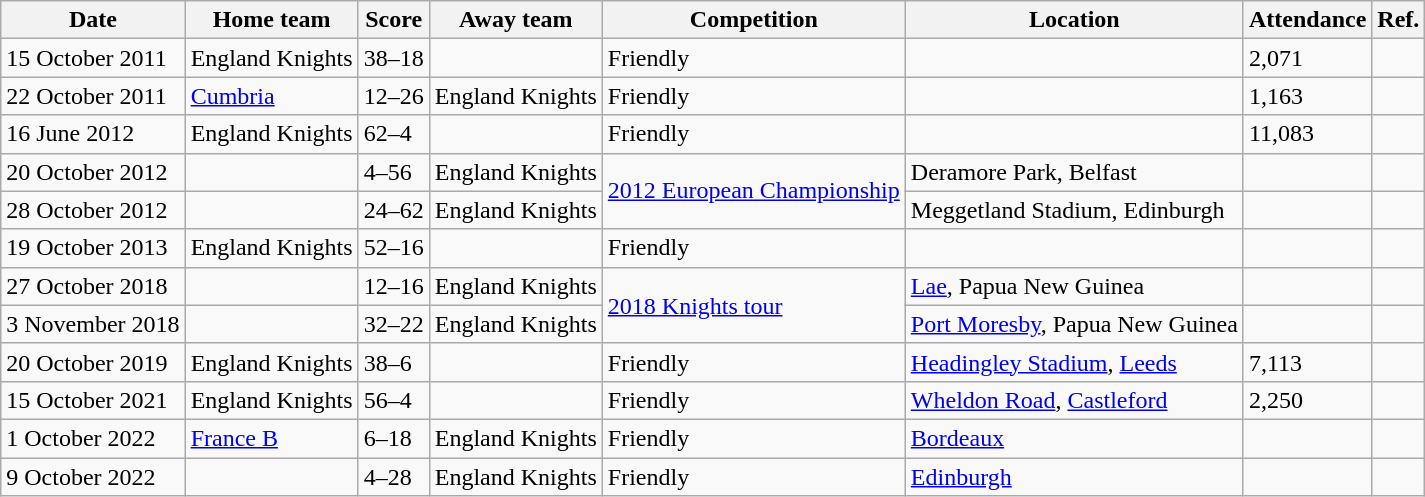<table class="wikitable">
<tr>
<th>Date</th>
<th>Home team</th>
<th>Score</th>
<th>Away team</th>
<th>Competition</th>
<th>Location</th>
<th>Attendance</th>
<th>Ref.</th>
</tr>
<tr>
<td>15 October 2011</td>
<td> England Knights</td>
<td>38–18</td>
<td></td>
<td>Friendly</td>
<td></td>
<td>2,071</td>
<td></td>
</tr>
<tr>
<td>22 October 2011</td>
<td> <a href='#'>Cumbria</a></td>
<td>12–26</td>
<td> England Knights</td>
<td>Friendly</td>
<td></td>
<td>1,163</td>
<td></td>
</tr>
<tr>
<td>16 June 2012</td>
<td> England Knights</td>
<td>62–4</td>
<td></td>
<td>Friendly</td>
<td></td>
<td>11,083</td>
<td></td>
</tr>
<tr>
<td>20 October 2012</td>
<td></td>
<td>4–56</td>
<td> England Knights</td>
<td rowspan=2><a href='#'>2012 European Championship</a></td>
<td>Deramore Park, Belfast</td>
<td></td>
<td></td>
</tr>
<tr>
<td>28 October 2012</td>
<td></td>
<td>24–62</td>
<td> England Knights</td>
<td>Meggetland Stadium, Edinburgh</td>
<td></td>
<td></td>
</tr>
<tr>
<td>19 October 2013</td>
<td> England Knights</td>
<td>52–16</td>
<td></td>
<td>Friendly</td>
<td></td>
<td></td>
<td></td>
</tr>
<tr id="2018 Knights tour">
<td>27 October 2018</td>
<td></td>
<td>12–16</td>
<td> England Knights</td>
<td rowspan=2><a href='#'>2018 Knights tour</a></td>
<td><a href='#'>Lae</a>, Papua New Guinea</td>
<td></td>
<td></td>
</tr>
<tr>
<td>3 November 2018</td>
<td></td>
<td>32–22</td>
<td> England Knights</td>
<td><a href='#'>Port Moresby</a>, Papua New Guinea</td>
<td></td>
<td></td>
</tr>
<tr>
<td>20 October 2019</td>
<td> England Knights</td>
<td>38–6</td>
<td></td>
<td>Friendly</td>
<td><a href='#'>Headingley Stadium</a>, <a href='#'>Leeds</a></td>
<td>7,113</td>
<td></td>
</tr>
<tr>
<td>15 October 2021</td>
<td> England Knights</td>
<td>56–4</td>
<td></td>
<td>Friendly</td>
<td><a href='#'>Wheldon Road</a>, <a href='#'>Castleford</a></td>
<td>2,250</td>
<td></td>
</tr>
<tr>
<td>1 October 2022</td>
<td> <a href='#'>France B</a></td>
<td>6–18</td>
<td> England Knights</td>
<td>Friendly</td>
<td><a href='#'>Bordeaux</a></td>
<td></td>
<td></td>
</tr>
<tr>
<td>9 October 2022</td>
<td></td>
<td>4–28</td>
<td> England Knights</td>
<td>Friendly</td>
<td><a href='#'>Edinburgh</a></td>
<td></td>
<td></td>
</tr>
</table>
